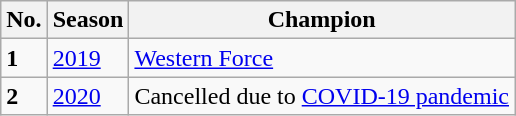<table class="wikitable">
<tr>
<th>No.</th>
<th>Season</th>
<th>Champion</th>
</tr>
<tr>
<td><strong>1</strong></td>
<td><a href='#'>2019</a></td>
<td> <a href='#'>Western Force</a></td>
</tr>
<tr>
<td><strong>2</strong></td>
<td><a href='#'>2020</a></td>
<td>Cancelled due to <a href='#'>COVID-19 pandemic</a></td>
</tr>
</table>
